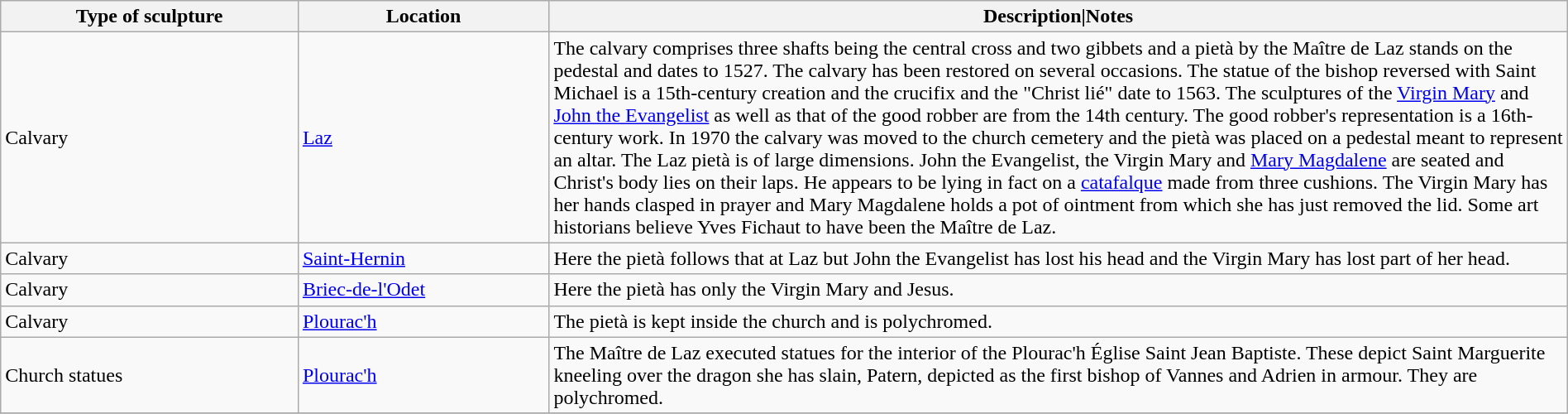<table class="wikitable sortable" style="width:100%; margin-top:0.5em;">
<tr>
<th scope="col">Type of sculpture</th>
<th scope="col">Location</th>
<th scope="col" width="65%">Description|Notes</th>
</tr>
<tr>
<td>Calvary</td>
<td><a href='#'>Laz</a></td>
<td>The calvary comprises three shafts being the central cross and two gibbets and a pietà by the Maître de Laz stands on the pedestal and dates to 1527. The calvary has been restored on several occasions. The statue of the bishop reversed with Saint Michael is a 15th-century creation and the crucifix and the "Christ lié" date to 1563. The sculptures of the <a href='#'>Virgin Mary</a> and <a href='#'>John the Evangelist</a> as well as that of the good robber are from the 14th century. The good robber's representation is a 16th-century work. In 1970 the calvary was moved to the church cemetery and the pietà was placed on a pedestal meant to represent an altar. The Laz pietà is of large dimensions. John the Evangelist, the Virgin Mary and <a href='#'>Mary Magdalene</a> are seated and Christ's body lies on their laps. He appears to be lying in fact on a <a href='#'>catafalque</a> made from three cushions. The Virgin Mary has her hands clasped in prayer and Mary Magdalene holds a pot of ointment from which she has just removed the lid.  Some art historians believe Yves Fichaut to have been the Maître de Laz.<br>

</td>
</tr>
<tr>
<td>Calvary</td>
<td><a href='#'>Saint-Hernin</a></td>
<td>Here the pietà follows that at Laz but John the Evangelist has lost his head and the Virgin Mary has lost part of her head.<br>
</td>
</tr>
<tr>
<td>Calvary</td>
<td><a href='#'>Briec-de-l'Odet</a></td>
<td>Here the pietà has only the Virgin Mary and Jesus.</td>
</tr>
<tr>
<td>Calvary</td>
<td><a href='#'>Plourac'h</a></td>
<td>The pietà is kept inside the church and is polychromed.</td>
</tr>
<tr>
<td>Church statues</td>
<td><a href='#'>Plourac'h</a></td>
<td>The Maître de Laz executed statues for the interior of the Plourac'h Église Saint Jean Baptiste. These depict Saint Marguerite kneeling over the dragon she has slain, Patern, depicted as the first bishop of Vannes and Adrien in armour. They are polychromed.<br></td>
</tr>
<tr>
</tr>
</table>
